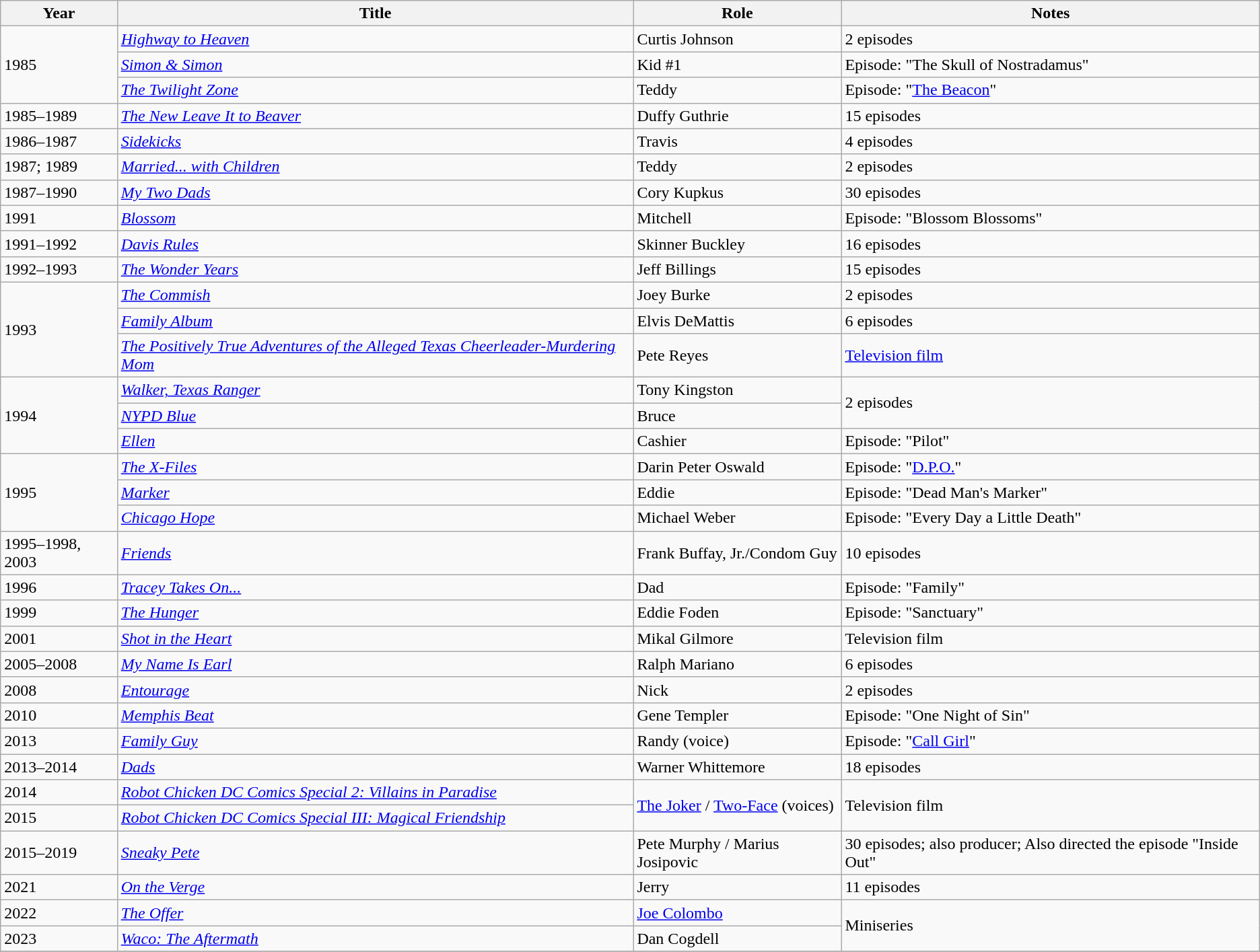<table class="wikitable sortable">
<tr>
<th>Year</th>
<th>Title</th>
<th>Role</th>
<th class="unsortable">Notes</th>
</tr>
<tr>
<td rowspan=3>1985</td>
<td><em><a href='#'>Highway to Heaven</a></em></td>
<td>Curtis Johnson</td>
<td>2 episodes</td>
</tr>
<tr>
<td><em><a href='#'>Simon & Simon</a></em></td>
<td>Kid #1</td>
<td>Episode: "The Skull of Nostradamus"</td>
</tr>
<tr>
<td><em><a href='#'>The Twilight Zone</a></em></td>
<td>Teddy</td>
<td>Episode: "<a href='#'>The Beacon</a>"</td>
</tr>
<tr>
<td>1985–1989</td>
<td><em><a href='#'>The New Leave It to Beaver</a></em></td>
<td>Duffy Guthrie</td>
<td>15 episodes</td>
</tr>
<tr>
<td>1986–1987</td>
<td><em><a href='#'>Sidekicks</a></em></td>
<td>Travis</td>
<td>4 episodes</td>
</tr>
<tr>
<td>1987; 1989</td>
<td><em><a href='#'>Married... with Children</a></em></td>
<td>Teddy</td>
<td>2 episodes</td>
</tr>
<tr>
<td>1987–1990</td>
<td><em><a href='#'>My Two Dads</a></em></td>
<td>Cory Kupkus</td>
<td>30 episodes</td>
</tr>
<tr>
<td>1991</td>
<td><em><a href='#'>Blossom</a></em></td>
<td>Mitchell</td>
<td>Episode: "Blossom Blossoms"</td>
</tr>
<tr>
<td>1991–1992</td>
<td><em><a href='#'>Davis Rules</a></em></td>
<td>Skinner Buckley</td>
<td>16 episodes</td>
</tr>
<tr>
<td>1992–1993</td>
<td><em><a href='#'>The Wonder Years</a></em></td>
<td>Jeff Billings</td>
<td>15 episodes</td>
</tr>
<tr>
<td rowspan=3>1993</td>
<td><em><a href='#'>The Commish</a></em></td>
<td>Joey Burke</td>
<td>2 episodes</td>
</tr>
<tr>
<td><em><a href='#'>Family Album</a></em></td>
<td>Elvis DeMattis</td>
<td>6 episodes</td>
</tr>
<tr>
<td><em><a href='#'>The Positively True Adventures of the Alleged Texas Cheerleader-Murdering Mom</a></em></td>
<td>Pete Reyes</td>
<td><a href='#'>Television film</a></td>
</tr>
<tr>
<td rowspan=3>1994</td>
<td><em><a href='#'>Walker, Texas Ranger</a></em></td>
<td>Tony Kingston</td>
<td rowspan="2">2 episodes</td>
</tr>
<tr>
<td><em><a href='#'>NYPD Blue</a></em></td>
<td>Bruce</td>
</tr>
<tr>
<td><em><a href='#'>Ellen</a></em></td>
<td>Cashier</td>
<td>Episode: "Pilot"</td>
</tr>
<tr>
<td rowspan=3>1995</td>
<td><em><a href='#'>The X-Files</a></em></td>
<td>Darin Peter Oswald</td>
<td>Episode: "<a href='#'>D.P.O.</a>"</td>
</tr>
<tr>
<td><em><a href='#'>Marker</a></em></td>
<td>Eddie</td>
<td>Episode: "Dead Man's Marker"</td>
</tr>
<tr>
<td><em><a href='#'>Chicago Hope</a></em></td>
<td>Michael Weber</td>
<td>Episode: "Every Day a Little Death"</td>
</tr>
<tr>
<td>1995–1998, 2003</td>
<td><em><a href='#'>Friends</a></em></td>
<td>Frank Buffay, Jr./Condom Guy</td>
<td>10 episodes</td>
</tr>
<tr>
<td>1996</td>
<td><em><a href='#'>Tracey Takes On...</a></em></td>
<td>Dad</td>
<td>Episode: "Family"</td>
</tr>
<tr>
<td>1999</td>
<td><em><a href='#'>The Hunger</a></em></td>
<td>Eddie Foden</td>
<td>Episode: "Sanctuary"</td>
</tr>
<tr>
<td>2001</td>
<td><em><a href='#'>Shot in the Heart</a></em></td>
<td>Mikal Gilmore</td>
<td>Television film</td>
</tr>
<tr>
<td>2005–2008</td>
<td><em><a href='#'>My Name Is Earl</a></em></td>
<td>Ralph Mariano</td>
<td>6 episodes</td>
</tr>
<tr>
<td>2008</td>
<td><em><a href='#'>Entourage</a></em></td>
<td>Nick</td>
<td>2 episodes</td>
</tr>
<tr>
<td>2010</td>
<td><em><a href='#'>Memphis Beat</a></em></td>
<td>Gene Templer</td>
<td>Episode: "One Night of Sin"</td>
</tr>
<tr>
<td>2013</td>
<td><em><a href='#'>Family Guy</a></em></td>
<td>Randy (voice)</td>
<td>Episode: "<a href='#'>Call Girl</a>"</td>
</tr>
<tr>
<td>2013–2014</td>
<td><em><a href='#'>Dads</a></em></td>
<td>Warner Whittemore</td>
<td>18 episodes</td>
</tr>
<tr>
<td>2014</td>
<td><em><a href='#'>Robot Chicken DC Comics Special 2: Villains in Paradise</a></em></td>
<td rowspan="2"><a href='#'>The Joker</a> / <a href='#'>Two-Face</a> (voices)</td>
<td rowspan="2">Television film</td>
</tr>
<tr>
<td>2015</td>
<td><em><a href='#'>Robot Chicken DC Comics Special III: Magical Friendship</a></em></td>
</tr>
<tr>
<td>2015–2019</td>
<td><em><a href='#'>Sneaky Pete</a></em></td>
<td>Pete Murphy / Marius Josipovic</td>
<td>30 episodes; also producer; Also directed the episode "Inside Out"</td>
</tr>
<tr>
<td>2021</td>
<td><em><a href='#'>On the Verge</a></em></td>
<td>Jerry</td>
<td>11 episodes</td>
</tr>
<tr>
<td>2022</td>
<td><em><a href='#'>The Offer</a></em></td>
<td><a href='#'>Joe Colombo</a></td>
<td rowspan="2">Miniseries</td>
</tr>
<tr>
<td>2023</td>
<td><em><a href='#'>Waco: The Aftermath</a></em></td>
<td>Dan Cogdell</td>
</tr>
<tr>
</tr>
</table>
